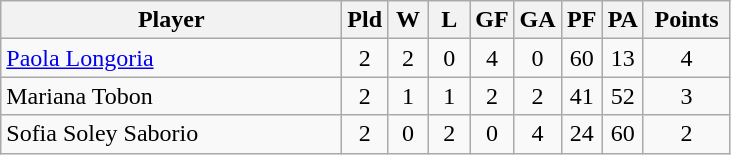<table class=wikitable style="text-align:center">
<tr>
<th width=220>Player</th>
<th width=20>Pld</th>
<th width=20>W</th>
<th width=20>L</th>
<th width=20>GF</th>
<th width=20>GA</th>
<th width=20>PF</th>
<th width=20>PA</th>
<th width=50>Points</th>
</tr>
<tr>
<td align=left> <a href='#'>Paola Longoria</a></td>
<td>2</td>
<td>2</td>
<td>0</td>
<td>4</td>
<td>0</td>
<td>60</td>
<td>13</td>
<td>4</td>
</tr>
<tr>
<td align=left> Mariana Tobon</td>
<td>2</td>
<td>1</td>
<td>1</td>
<td>2</td>
<td>2</td>
<td>41</td>
<td>52</td>
<td>3</td>
</tr>
<tr>
<td align=left> Sofia Soley Saborio</td>
<td>2</td>
<td>0</td>
<td>2</td>
<td>0</td>
<td>4</td>
<td>24</td>
<td>60</td>
<td>2</td>
</tr>
</table>
